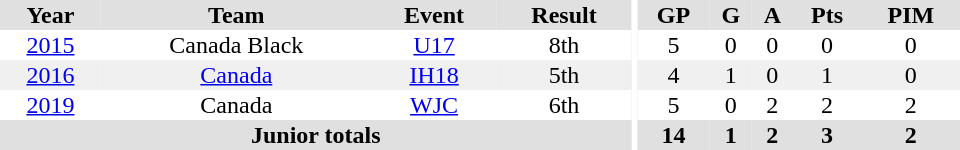<table border="0" cellpadding="1" cellspacing="0" ID="Table3" style="text-align:center; width:40em;">
<tr bgcolor="#e0e0e0">
<th>Year</th>
<th>Team</th>
<th>Event</th>
<th>Result</th>
<th rowspan="99" bgcolor="#ffffff"></th>
<th>GP</th>
<th>G</th>
<th>A</th>
<th>Pts</th>
<th>PIM</th>
</tr>
<tr>
<td><a href='#'>2015</a></td>
<td>Canada Black</td>
<td><a href='#'>U17</a></td>
<td>8th</td>
<td>5</td>
<td>0</td>
<td>0</td>
<td>0</td>
<td>0</td>
</tr>
<tr bgcolor="#f0f0f0">
<td><a href='#'>2016</a></td>
<td><a href='#'>Canada</a></td>
<td><a href='#'>IH18</a></td>
<td>5th</td>
<td>4</td>
<td>1</td>
<td>0</td>
<td>1</td>
<td>0</td>
</tr>
<tr>
<td><a href='#'>2019</a></td>
<td>Canada</td>
<td><a href='#'>WJC</a></td>
<td>6th</td>
<td>5</td>
<td>0</td>
<td>2</td>
<td>2</td>
<td>2</td>
</tr>
<tr bgcolor="#e0e0e0">
<th colspan="4">Junior totals</th>
<th>14</th>
<th>1</th>
<th>2</th>
<th>3</th>
<th>2</th>
</tr>
</table>
